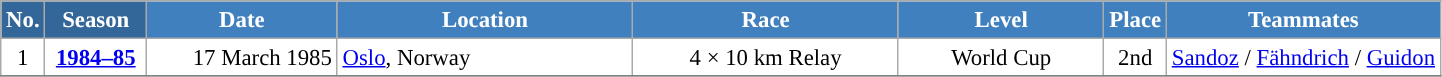<table class="wikitable sortable" style="font-size:95%; text-align:center; border:grey solid 1px; border-collapse:collapse; background:#ffffff;">
<tr style="background:#efefef;">
<th style="background-color:#369; color:white;">No.</th>
<th style="background-color:#369; color:white;">Season</th>
<th style="background-color:#4180be; color:white; width:120px;">Date</th>
<th style="background-color:#4180be; color:white; width:190px;">Location</th>
<th style="background-color:#4180be; color:white; width:170px;">Race</th>
<th style="background-color:#4180be; color:white; width:130px;">Level</th>
<th style="background-color:#4180be; color:white;">Place</th>
<th style="background-color:#4180be; color:white;">Teammates</th>
</tr>
<tr>
<td align=center>1</td>
<td rowspan=1 align=center><strong> <a href='#'>1984–85</a> </strong></td>
<td align=right>17 March 1985</td>
<td align=left> <a href='#'>Oslo</a>, Norway</td>
<td>4 × 10 km Relay</td>
<td>World Cup</td>
<td>2nd</td>
<td><a href='#'>Sandoz</a> / <a href='#'>Fähndrich</a> / <a href='#'>Guidon</a></td>
</tr>
<tr>
</tr>
</table>
